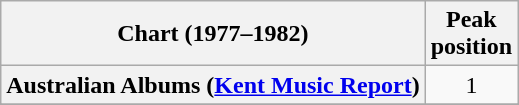<table class="wikitable sortable plainrowheaders" style="text-align:center">
<tr>
<th scope="col">Chart (1977–1982)</th>
<th scope="col">Peak<br>position</th>
</tr>
<tr>
<th scope="row">Australian Albums (<a href='#'>Kent Music Report</a>)</th>
<td>1</td>
</tr>
<tr>
</tr>
<tr>
</tr>
<tr>
</tr>
<tr>
</tr>
<tr>
</tr>
<tr>
</tr>
<tr>
</tr>
</table>
